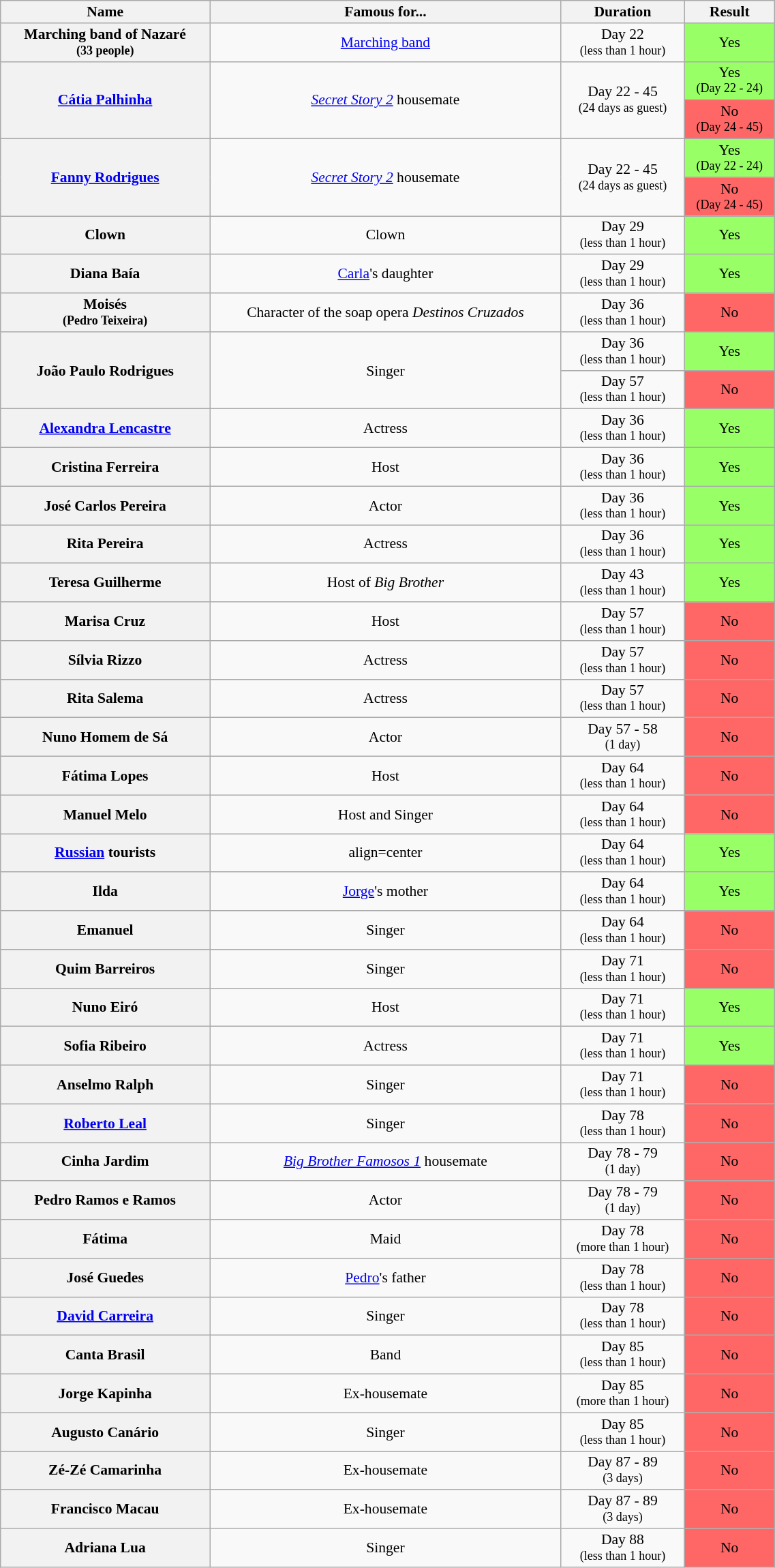<table class="wikitable" style="text-align:center; width:60%; font-size:90%; line-height:15px">
<tr>
<th>Name</th>
<th>Famous for...</th>
<th>Duration</th>
<th>Result</th>
</tr>
<tr>
<th>Marching band of Nazaré<br><small>(33 people)</small></th>
<td><a href='#'>Marching band</a></td>
<td>Day 22<br><small>(less than 1 hour)</small></td>
<td bgcolor="#99FF66">Yes</td>
</tr>
<tr>
<th rowspan="2"><a href='#'>Cátia Palhinha</a></th>
<td rowspan=2 align=center><a href='#'><em>Secret Story 2</em></a> housemate</td>
<td rowspan=2>Day 22 - 45<br><small>(24 days as guest)</small></td>
<td bgcolor="#99FF66">Yes<br><small>(Day 22 - 24)</small></td>
</tr>
<tr>
<td bgcolor="#FF6666">No<br><small>(Day 24 - 45)</small></td>
</tr>
<tr>
<th rowspan="2"><a href='#'>Fanny Rodrigues</a></th>
<td rowspan=2><a href='#'><em>Secret Story 2</em></a> housemate</td>
<td rowspan=2>Day 22 - 45<br><small>(24 days as guest)</small></td>
<td bgcolor="#99FF66">Yes<br><small>(Day 22 - 24)</small></td>
</tr>
<tr>
<td bgcolor="#FF6666">No<br><small>(Day 24 - 45)</small></td>
</tr>
<tr>
<th>Clown</th>
<td>Clown</td>
<td>Day 29<br><small>(less than 1 hour)</small></td>
<td bgcolor="#99FF66">Yes</td>
</tr>
<tr>
<th>Diana Baía</th>
<td><a href='#'>Carla</a>'s daughter</td>
<td>Day 29<br><small>(less than 1 hour)</small></td>
<td bgcolor="#99FF66">Yes</td>
</tr>
<tr>
<th>Moisés<br><small>(Pedro Teixeira)</small></th>
<td>Character of the soap opera <em>Destinos Cruzados</em></td>
<td>Day 36<br><small>(less than 1 hour)</small></td>
<td bgcolor="#FF6666">No</td>
</tr>
<tr>
<th rowspan="2">João Paulo Rodrigues</th>
<td align=center rowspan=2>Singer</td>
<td>Day 36<br><small>(less than 1 hour)</small></td>
<td bgcolor="#99FF66">Yes</td>
</tr>
<tr>
<td>Day 57<br><small>(less than 1 hour)</small></td>
<td bgcolor="#FF6666">No</td>
</tr>
<tr>
<th><a href='#'>Alexandra Lencastre</a></th>
<td>Actress</td>
<td>Day 36<br><small>(less than 1 hour)</small></td>
<td bgcolor="#99FF66">Yes</td>
</tr>
<tr>
<th>Cristina Ferreira</th>
<td>Host</td>
<td>Day 36<br><small>(less than 1 hour)</small></td>
<td bgcolor="#99FF66">Yes</td>
</tr>
<tr>
<th>José Carlos Pereira</th>
<td>Actor</td>
<td>Day 36<br><small>(less than 1 hour)</small></td>
<td bgcolor="#99FF66">Yes</td>
</tr>
<tr>
<th>Rita Pereira</th>
<td>Actress</td>
<td>Day 36<br><small>(less than 1 hour)</small></td>
<td bgcolor="#99FF66">Yes</td>
</tr>
<tr>
<th>Teresa Guilherme</th>
<td>Host of <em>Big Brother</em></td>
<td>Day 43<br><small>(less than 1 hour)</small></td>
<td bgcolor="#99FF66">Yes</td>
</tr>
<tr>
<th>Marisa Cruz</th>
<td>Host</td>
<td>Day 57<br><small>(less than 1 hour)</small></td>
<td bgcolor="#FF6666">No</td>
</tr>
<tr>
<th>Sílvia Rizzo</th>
<td>Actress</td>
<td>Day 57<br><small>(less than 1 hour)</small></td>
<td bgcolor="#FF6666">No</td>
</tr>
<tr>
<th>Rita Salema</th>
<td>Actress</td>
<td>Day 57<br><small>(less than 1 hour)</small></td>
<td bgcolor="#FF6666">No</td>
</tr>
<tr>
<th>Nuno Homem de Sá</th>
<td>Actor</td>
<td>Day 57 - 58<br><small>(1 day)</small></td>
<td bgcolor="#FF6666">No</td>
</tr>
<tr>
<th>Fátima Lopes</th>
<td>Host</td>
<td>Day 64<br><small>(less than 1 hour)</small></td>
<td bgcolor="#FF6666">No</td>
</tr>
<tr>
<th>Manuel Melo</th>
<td>Host and Singer</td>
<td>Day 64<br><small>(less than 1 hour)</small></td>
<td bgcolor="#FF6666">No</td>
</tr>
<tr>
<th><a href='#'>Russian</a> tourists</th>
<td>align=center </td>
<td>Day 64<br><small>(less than 1 hour)</small></td>
<td bgcolor="#99FF66">Yes</td>
</tr>
<tr>
<th>Ilda</th>
<td><a href='#'>Jorge</a>'s mother</td>
<td>Day 64<br><small>(less than 1 hour)</small></td>
<td bgcolor="#99FF66">Yes</td>
</tr>
<tr>
<th>Emanuel</th>
<td>Singer</td>
<td>Day 64<br><small>(less than 1 hour)</small></td>
<td bgcolor="#FF6666">No</td>
</tr>
<tr>
<th>Quim Barreiros</th>
<td>Singer</td>
<td>Day 71<br><small>(less than 1 hour)</small></td>
<td bgcolor="#FF6666">No</td>
</tr>
<tr>
<th>Nuno Eiró</th>
<td>Host</td>
<td>Day 71<br><small>(less than 1 hour)</small></td>
<td bgcolor="#99FF66">Yes</td>
</tr>
<tr>
<th>Sofia Ribeiro</th>
<td>Actress</td>
<td>Day 71<br><small>(less than 1 hour)</small></td>
<td bgcolor="#99FF66">Yes</td>
</tr>
<tr>
<th>Anselmo Ralph</th>
<td>Singer</td>
<td>Day 71<br><small>(less than 1 hour)</small></td>
<td bgcolor="#FF6666">No</td>
</tr>
<tr>
<th><a href='#'>Roberto Leal</a></th>
<td>Singer</td>
<td>Day 78<br><small>(less than 1 hour)</small></td>
<td bgcolor="#FF6666">No</td>
</tr>
<tr>
<th>Cinha Jardim</th>
<td><a href='#'><em>Big Brother Famosos 1</em></a> housemate</td>
<td>Day 78 - 79<br><small>(1 day)</small></td>
<td bgcolor="#FF6666">No</td>
</tr>
<tr>
<th>Pedro Ramos e Ramos</th>
<td>Actor</td>
<td>Day 78 - 79<br><small>(1 day)</small></td>
<td bgcolor="#FF6666">No</td>
</tr>
<tr>
<th>Fátima</th>
<td>Maid</td>
<td>Day 78<br><small>(more than 1 hour)</small></td>
<td bgcolor="#FF6666">No</td>
</tr>
<tr>
<th>José Guedes</th>
<td><a href='#'>Pedro</a>'s father</td>
<td>Day 78<br><small>(less than 1 hour)</small></td>
<td bgcolor="#FF6666">No</td>
</tr>
<tr>
<th><a href='#'>David Carreira</a></th>
<td>Singer</td>
<td>Day 78<br><small>(less than 1 hour)</small></td>
<td bgcolor="#FF6666">No</td>
</tr>
<tr>
<th>Canta Brasil</th>
<td>Band</td>
<td>Day 85<br><small>(less than 1 hour)</small></td>
<td bgcolor="#FF6666">No</td>
</tr>
<tr>
<th>Jorge Kapinha</th>
<td>Ex-housemate</td>
<td>Day 85<br><small>(more than 1 hour)</small></td>
<td bgcolor="#FF6666">No</td>
</tr>
<tr>
<th>Augusto Canário</th>
<td>Singer</td>
<td>Day 85<br><small>(less than 1 hour)</small></td>
<td bgcolor="#FF6666">No</td>
</tr>
<tr>
<th>Zé-Zé Camarinha</th>
<td>Ex-housemate</td>
<td>Day 87 - 89<br><small>(3 days)</small></td>
<td bgcolor="#FF6666">No</td>
</tr>
<tr>
<th>Francisco Macau</th>
<td>Ex-housemate</td>
<td>Day 87 - 89<br><small>(3 days)</small></td>
<td bgcolor="#FF6666">No</td>
</tr>
<tr>
<th>Adriana Lua</th>
<td>Singer</td>
<td>Day 88<br><small>(less than 1 hour)</small></td>
<td bgcolor="#FF6666">No</td>
</tr>
</table>
